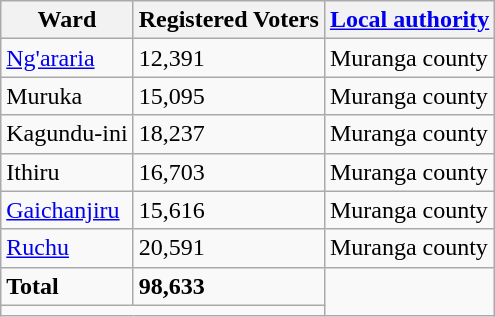<table class="wikitable">
<tr>
<th>Ward</th>
<th>Registered Voters</th>
<th><a href='#'>Local authority</a></th>
</tr>
<tr>
<td><a href='#'>Ng'araria</a></td>
<td>12,391</td>
<td>Muranga county</td>
</tr>
<tr>
<td>Muruka</td>
<td>15,095</td>
<td>Muranga county</td>
</tr>
<tr>
<td>Kagundu-ini</td>
<td>18,237</td>
<td>Muranga county</td>
</tr>
<tr>
<td>Ithiru</td>
<td>16,703</td>
<td>Muranga county</td>
</tr>
<tr>
<td><a href='#'>Gaichanjiru</a></td>
<td>15,616</td>
<td>Muranga county</td>
</tr>
<tr>
<td><a href='#'>Ruchu</a></td>
<td>20,591</td>
<td>Muranga county</td>
</tr>
<tr>
<td><strong>Total</strong></td>
<td><strong>98,633</strong></td>
</tr>
<tr>
<td colspan="2"></td>
</tr>
</table>
